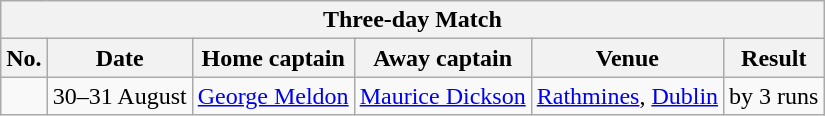<table class="wikitable">
<tr>
<th colspan="9">Three-day Match</th>
</tr>
<tr>
<th>No.</th>
<th>Date</th>
<th>Home captain</th>
<th>Away captain</th>
<th>Venue</th>
<th>Result</th>
</tr>
<tr>
<td></td>
<td>30–31 August</td>
<td><a href='#'>George Meldon</a></td>
<td><a href='#'>Maurice Dickson</a></td>
<td><a href='#'>Rathmines</a>, <a href='#'>Dublin</a></td>
<td> by 3 runs</td>
</tr>
</table>
